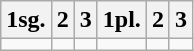<table class="wikitable">
<tr>
<th>1sg.</th>
<th>2</th>
<th>3</th>
<th>1pl.</th>
<th>2</th>
<th>3</th>
</tr>
<tr>
<td></td>
<td></td>
<td></td>
<td></td>
<td></td>
<td></td>
</tr>
</table>
